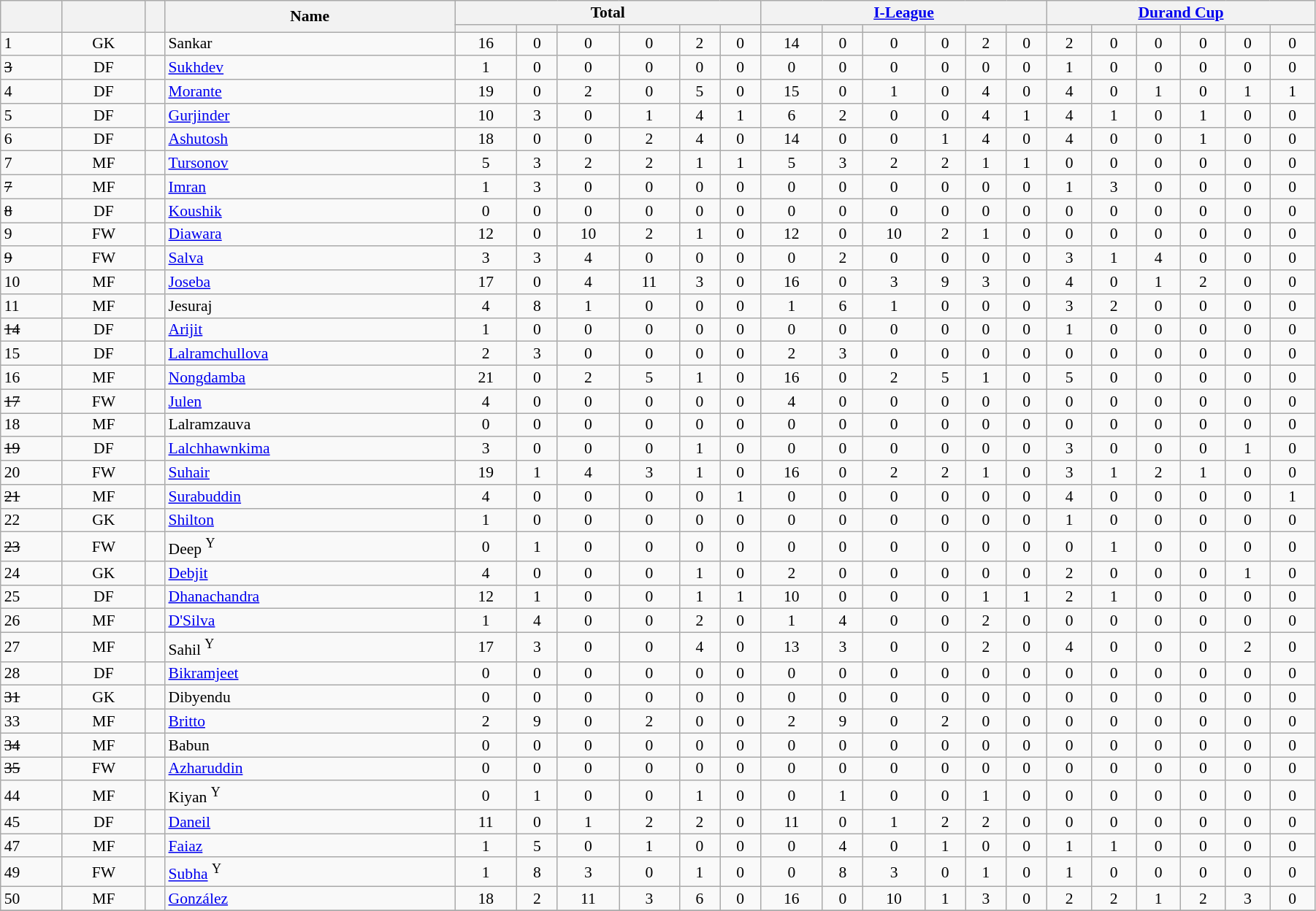<table class="wikitable sortable" style="text-align:center; font-size:90%; text-align:center; line-height:15px; width:95%">
<tr>
<th rowspan=2 style="vertical-align:center;" style="width:20px;"></th>
<th rowspan=2 style="vertical-align:center;" style="width:20px;"></th>
<th rowspan=2 style="vertical-align:center;" style="width:20px;"></th>
<th rowspan=2 style="vertical-align:center;" style="width:20px;">Name</th>
<th colspan=6 style="width:85px;">Total</th>
<th colspan=6 style="width:85px;"><a href='#'>I-League</a></th>
<th colspan=6 style="width:85px;"><a href='#'>Durand Cup</a></th>
</tr>
<tr>
<th></th>
<th></th>
<th></th>
<th></th>
<th></th>
<th></th>
<th></th>
<th></th>
<th></th>
<th></th>
<th></th>
<th></th>
<th></th>
<th></th>
<th></th>
<th></th>
<th></th>
<th></th>
</tr>
<tr>
<td align=left>1</td>
<td>GK</td>
<td></td>
<td align=left>Sankar</td>
<td>16</td>
<td>0</td>
<td>0</td>
<td>0</td>
<td>2</td>
<td>0</td>
<td>14</td>
<td>0</td>
<td>0</td>
<td>0</td>
<td>2</td>
<td>0</td>
<td>2</td>
<td>0</td>
<td>0</td>
<td>0</td>
<td>0</td>
<td>0</td>
</tr>
<tr>
<td align=left><s>3</s></td>
<td>DF</td>
<td></td>
<td align=left><a href='#'>Sukhdev</a></td>
<td>1</td>
<td>0</td>
<td>0</td>
<td>0</td>
<td>0</td>
<td>0</td>
<td>0</td>
<td>0</td>
<td>0</td>
<td>0</td>
<td>0</td>
<td>0</td>
<td>1</td>
<td>0</td>
<td>0</td>
<td>0</td>
<td>0</td>
<td>0</td>
</tr>
<tr>
<td align=left>4</td>
<td>DF</td>
<td></td>
<td align=left><a href='#'>Morante</a></td>
<td>19</td>
<td>0</td>
<td>2</td>
<td>0</td>
<td>5</td>
<td>0</td>
<td>15</td>
<td>0</td>
<td>1</td>
<td>0</td>
<td>4</td>
<td>0</td>
<td>4</td>
<td>0</td>
<td>1</td>
<td>0</td>
<td>1</td>
<td>1</td>
</tr>
<tr>
<td align=left>5</td>
<td>DF</td>
<td></td>
<td align=left><a href='#'>Gurjinder</a></td>
<td>10</td>
<td>3</td>
<td>0</td>
<td>1</td>
<td>4</td>
<td>1</td>
<td>6</td>
<td>2</td>
<td>0</td>
<td>0</td>
<td>4</td>
<td>1</td>
<td>4</td>
<td>1</td>
<td>0</td>
<td>1</td>
<td>0</td>
<td>0</td>
</tr>
<tr>
<td align=left>6</td>
<td>DF</td>
<td></td>
<td align=left><a href='#'>Ashutosh</a></td>
<td>18</td>
<td>0</td>
<td>0</td>
<td>2</td>
<td>4</td>
<td>0</td>
<td>14</td>
<td>0</td>
<td>0</td>
<td>1</td>
<td>4</td>
<td>0</td>
<td>4</td>
<td>0</td>
<td>0</td>
<td>1</td>
<td>0</td>
<td>0</td>
</tr>
<tr>
<td align=left>7</td>
<td>MF</td>
<td></td>
<td align=left><a href='#'>Tursonov</a></td>
<td>5</td>
<td>3</td>
<td>2</td>
<td>2</td>
<td>1</td>
<td>1</td>
<td>5</td>
<td>3</td>
<td>2</td>
<td>2</td>
<td>1</td>
<td>1</td>
<td>0</td>
<td>0</td>
<td>0</td>
<td>0</td>
<td>0</td>
<td>0</td>
</tr>
<tr>
<td align=left><s>7</s></td>
<td>MF</td>
<td></td>
<td align=left><a href='#'>Imran</a></td>
<td>1</td>
<td>3</td>
<td>0</td>
<td>0</td>
<td>0</td>
<td>0</td>
<td>0</td>
<td>0</td>
<td>0</td>
<td>0</td>
<td>0</td>
<td>0</td>
<td>1</td>
<td>3</td>
<td>0</td>
<td>0</td>
<td>0</td>
<td>0</td>
</tr>
<tr>
<td align=left><s>8</s></td>
<td>DF</td>
<td></td>
<td align=left><a href='#'>Koushik</a></td>
<td>0</td>
<td>0</td>
<td>0</td>
<td>0</td>
<td>0</td>
<td>0</td>
<td>0</td>
<td>0</td>
<td>0</td>
<td>0</td>
<td>0</td>
<td>0</td>
<td>0</td>
<td>0</td>
<td>0</td>
<td>0</td>
<td>0</td>
<td>0</td>
</tr>
<tr>
<td align=left>9</td>
<td>FW</td>
<td></td>
<td align=left><a href='#'>Diawara</a></td>
<td>12</td>
<td>0</td>
<td>10</td>
<td>2</td>
<td>1</td>
<td>0</td>
<td>12</td>
<td>0</td>
<td>10</td>
<td>2</td>
<td>1</td>
<td>0</td>
<td>0</td>
<td>0</td>
<td>0</td>
<td>0</td>
<td>0</td>
<td>0</td>
</tr>
<tr>
<td align=left><s>9</s></td>
<td>FW</td>
<td></td>
<td align=left><a href='#'>Salva</a></td>
<td>3</td>
<td>3</td>
<td>4</td>
<td>0</td>
<td>0</td>
<td>0</td>
<td>0</td>
<td>2</td>
<td>0</td>
<td>0</td>
<td>0</td>
<td>0</td>
<td>3</td>
<td>1</td>
<td>4</td>
<td>0</td>
<td>0</td>
<td>0</td>
</tr>
<tr>
<td align=left>10</td>
<td>MF</td>
<td></td>
<td align=left><a href='#'>Joseba</a></td>
<td>17</td>
<td>0</td>
<td>4</td>
<td>11</td>
<td>3</td>
<td>0</td>
<td>16</td>
<td>0</td>
<td>3</td>
<td>9</td>
<td>3</td>
<td>0</td>
<td>4</td>
<td>0</td>
<td>1</td>
<td>2</td>
<td>0</td>
<td>0</td>
</tr>
<tr>
<td align=left>11</td>
<td>MF</td>
<td></td>
<td align=left>Jesuraj</td>
<td>4</td>
<td>8</td>
<td>1</td>
<td>0</td>
<td>0</td>
<td>0</td>
<td>1</td>
<td>6</td>
<td>1</td>
<td>0</td>
<td>0</td>
<td>0</td>
<td>3</td>
<td>2</td>
<td>0</td>
<td>0</td>
<td>0</td>
<td>0</td>
</tr>
<tr>
<td align=left><s>14</s></td>
<td>DF</td>
<td></td>
<td align=left><a href='#'>Arijit</a></td>
<td>1</td>
<td>0</td>
<td>0</td>
<td>0</td>
<td>0</td>
<td>0</td>
<td>0</td>
<td>0</td>
<td>0</td>
<td>0</td>
<td>0</td>
<td>0</td>
<td>1</td>
<td>0</td>
<td>0</td>
<td>0</td>
<td>0</td>
<td>0</td>
</tr>
<tr>
<td align=left>15</td>
<td>DF</td>
<td></td>
<td align=left><a href='#'>Lalramchullova</a></td>
<td>2</td>
<td>3</td>
<td>0</td>
<td>0</td>
<td>0</td>
<td>0</td>
<td>2</td>
<td>3</td>
<td>0</td>
<td>0</td>
<td>0</td>
<td>0</td>
<td>0</td>
<td>0</td>
<td>0</td>
<td>0</td>
<td>0</td>
<td>0</td>
</tr>
<tr>
<td align=left>16</td>
<td>MF</td>
<td></td>
<td align=left><a href='#'>Nongdamba</a></td>
<td>21</td>
<td>0</td>
<td>2</td>
<td>5</td>
<td>1</td>
<td>0</td>
<td>16</td>
<td>0</td>
<td>2</td>
<td>5</td>
<td>1</td>
<td>0</td>
<td>5</td>
<td>0</td>
<td>0</td>
<td>0</td>
<td>0</td>
<td>0</td>
</tr>
<tr>
<td align=left><s>17</s></td>
<td>FW</td>
<td></td>
<td align=left><a href='#'>Julen</a></td>
<td>4</td>
<td>0</td>
<td>0</td>
<td>0</td>
<td>0</td>
<td>0</td>
<td>4</td>
<td>0</td>
<td>0</td>
<td>0</td>
<td>0</td>
<td>0</td>
<td>0</td>
<td>0</td>
<td>0</td>
<td>0</td>
<td>0</td>
<td>0</td>
</tr>
<tr>
<td align=left>18</td>
<td>MF</td>
<td></td>
<td align=left>Lalramzauva</td>
<td>0</td>
<td>0</td>
<td>0</td>
<td>0</td>
<td>0</td>
<td>0</td>
<td>0</td>
<td>0</td>
<td>0</td>
<td>0</td>
<td>0</td>
<td>0</td>
<td>0</td>
<td>0</td>
<td>0</td>
<td>0</td>
<td>0</td>
<td>0</td>
</tr>
<tr>
<td align=left><s>19</s></td>
<td>DF</td>
<td></td>
<td align=left><a href='#'>Lalchhawnkima</a></td>
<td>3</td>
<td>0</td>
<td>0</td>
<td>0</td>
<td>1</td>
<td>0</td>
<td>0</td>
<td>0</td>
<td>0</td>
<td>0</td>
<td>0</td>
<td>0</td>
<td>3</td>
<td>0</td>
<td>0</td>
<td>0</td>
<td>1</td>
<td>0</td>
</tr>
<tr>
<td align=left>20</td>
<td>FW</td>
<td></td>
<td align=left><a href='#'>Suhair</a></td>
<td>19</td>
<td>1</td>
<td>4</td>
<td>3</td>
<td>1</td>
<td>0</td>
<td>16</td>
<td>0</td>
<td>2</td>
<td>2</td>
<td>1</td>
<td>0</td>
<td>3</td>
<td>1</td>
<td>2</td>
<td>1</td>
<td>0</td>
<td>0</td>
</tr>
<tr>
<td align=left><s>21</s></td>
<td>MF</td>
<td></td>
<td align=left><a href='#'>Surabuddin</a></td>
<td>4</td>
<td>0</td>
<td>0</td>
<td>0</td>
<td>0</td>
<td>1</td>
<td>0</td>
<td>0</td>
<td>0</td>
<td>0</td>
<td>0</td>
<td>0</td>
<td>4</td>
<td>0</td>
<td>0</td>
<td>0</td>
<td>0</td>
<td>1</td>
</tr>
<tr>
<td align=left>22</td>
<td>GK</td>
<td></td>
<td align=left><a href='#'>Shilton</a></td>
<td>1</td>
<td>0</td>
<td>0</td>
<td>0</td>
<td>0</td>
<td>0</td>
<td>0</td>
<td>0</td>
<td>0</td>
<td>0</td>
<td>0</td>
<td>0</td>
<td>1</td>
<td>0</td>
<td>0</td>
<td>0</td>
<td>0</td>
<td>0</td>
</tr>
<tr>
<td align=left><s>23</s></td>
<td>FW</td>
<td></td>
<td align=left>Deep <sup>Y</sup></td>
<td>0</td>
<td>1</td>
<td>0</td>
<td>0</td>
<td>0</td>
<td>0</td>
<td>0</td>
<td>0</td>
<td>0</td>
<td>0</td>
<td>0</td>
<td>0</td>
<td>0</td>
<td>1</td>
<td>0</td>
<td>0</td>
<td>0</td>
<td>0</td>
</tr>
<tr>
<td align=left>24</td>
<td>GK</td>
<td></td>
<td align=left><a href='#'>Debjit</a></td>
<td>4</td>
<td>0</td>
<td>0</td>
<td>0</td>
<td>1</td>
<td>0</td>
<td>2</td>
<td>0</td>
<td>0</td>
<td>0</td>
<td>0</td>
<td>0</td>
<td>2</td>
<td>0</td>
<td>0</td>
<td>0</td>
<td>1</td>
<td>0</td>
</tr>
<tr>
<td align=left>25</td>
<td>DF</td>
<td></td>
<td align=left><a href='#'>Dhanachandra</a></td>
<td>12</td>
<td>1</td>
<td>0</td>
<td>0</td>
<td>1</td>
<td>1</td>
<td>10</td>
<td>0</td>
<td>0</td>
<td>0</td>
<td>1</td>
<td>1</td>
<td>2</td>
<td>1</td>
<td>0</td>
<td>0</td>
<td>0</td>
<td>0</td>
</tr>
<tr>
<td align=left>26</td>
<td>MF</td>
<td></td>
<td align=left><a href='#'>D'Silva</a></td>
<td>1</td>
<td>4</td>
<td>0</td>
<td>0</td>
<td>2</td>
<td>0</td>
<td>1</td>
<td>4</td>
<td>0</td>
<td>0</td>
<td>2</td>
<td>0</td>
<td>0</td>
<td>0</td>
<td>0</td>
<td>0</td>
<td>0</td>
<td>0</td>
</tr>
<tr>
<td align=left>27</td>
<td>MF</td>
<td></td>
<td align=left>Sahil <sup>Y</sup></td>
<td>17</td>
<td>3</td>
<td>0</td>
<td>0</td>
<td>4</td>
<td>0</td>
<td>13</td>
<td>3</td>
<td>0</td>
<td>0</td>
<td>2</td>
<td>0</td>
<td>4</td>
<td>0</td>
<td>0</td>
<td>0</td>
<td>2</td>
<td>0</td>
</tr>
<tr>
<td align=left>28</td>
<td>DF</td>
<td></td>
<td align=left><a href='#'>Bikramjeet</a></td>
<td>0</td>
<td>0</td>
<td>0</td>
<td>0</td>
<td>0</td>
<td>0</td>
<td>0</td>
<td>0</td>
<td>0</td>
<td>0</td>
<td>0</td>
<td>0</td>
<td>0</td>
<td>0</td>
<td>0</td>
<td>0</td>
<td>0</td>
<td>0</td>
</tr>
<tr>
<td align=left><s>31</s></td>
<td>GK</td>
<td></td>
<td align=left>Dibyendu</td>
<td>0</td>
<td>0</td>
<td>0</td>
<td>0</td>
<td>0</td>
<td>0</td>
<td>0</td>
<td>0</td>
<td>0</td>
<td>0</td>
<td>0</td>
<td>0</td>
<td>0</td>
<td>0</td>
<td>0</td>
<td>0</td>
<td>0</td>
<td>0</td>
</tr>
<tr>
<td align=left>33</td>
<td>MF</td>
<td></td>
<td align=left><a href='#'>Britto</a></td>
<td>2</td>
<td>9</td>
<td>0</td>
<td>2</td>
<td>0</td>
<td>0</td>
<td>2</td>
<td>9</td>
<td>0</td>
<td>2</td>
<td>0</td>
<td>0</td>
<td>0</td>
<td>0</td>
<td>0</td>
<td>0</td>
<td>0</td>
<td>0</td>
</tr>
<tr>
<td align=left><s>34</s></td>
<td>MF</td>
<td></td>
<td align=left>Babun</td>
<td>0</td>
<td>0</td>
<td>0</td>
<td>0</td>
<td>0</td>
<td>0</td>
<td>0</td>
<td>0</td>
<td>0</td>
<td>0</td>
<td>0</td>
<td>0</td>
<td>0</td>
<td>0</td>
<td>0</td>
<td>0</td>
<td>0</td>
<td>0</td>
</tr>
<tr>
<td align=left><s>35</s></td>
<td>FW</td>
<td></td>
<td align=left><a href='#'>Azharuddin</a></td>
<td>0</td>
<td>0</td>
<td>0</td>
<td>0</td>
<td>0</td>
<td>0</td>
<td>0</td>
<td>0</td>
<td>0</td>
<td>0</td>
<td>0</td>
<td>0</td>
<td>0</td>
<td>0</td>
<td>0</td>
<td>0</td>
<td>0</td>
<td>0</td>
</tr>
<tr>
<td align=left>44</td>
<td>MF</td>
<td></td>
<td align=left>Kiyan <sup>Y</sup></td>
<td>0</td>
<td>1</td>
<td>0</td>
<td>0</td>
<td>1</td>
<td>0</td>
<td>0</td>
<td>1</td>
<td>0</td>
<td>0</td>
<td>1</td>
<td>0</td>
<td>0</td>
<td>0</td>
<td>0</td>
<td>0</td>
<td>0</td>
<td>0</td>
</tr>
<tr>
<td align=left>45</td>
<td>DF</td>
<td></td>
<td align=left><a href='#'>Daneil</a></td>
<td>11</td>
<td>0</td>
<td>1</td>
<td>2</td>
<td>2</td>
<td>0</td>
<td>11</td>
<td>0</td>
<td>1</td>
<td>2</td>
<td>2</td>
<td>0</td>
<td>0</td>
<td>0</td>
<td>0</td>
<td>0</td>
<td>0</td>
<td>0</td>
</tr>
<tr>
<td align=left>47</td>
<td>MF</td>
<td></td>
<td align=left><a href='#'>Faiaz</a></td>
<td>1</td>
<td>5</td>
<td>0</td>
<td>1</td>
<td>0</td>
<td>0</td>
<td>0</td>
<td>4</td>
<td>0</td>
<td>1</td>
<td>0</td>
<td>0</td>
<td>1</td>
<td>1</td>
<td>0</td>
<td>0</td>
<td>0</td>
<td>0</td>
</tr>
<tr>
<td align=left>49</td>
<td>FW</td>
<td></td>
<td align=left><a href='#'>Subha</a> <sup>Y</sup></td>
<td>1</td>
<td>8</td>
<td>3</td>
<td>0</td>
<td>1</td>
<td>0</td>
<td>0</td>
<td>8</td>
<td>3</td>
<td>0</td>
<td>1</td>
<td>0</td>
<td>1</td>
<td>0</td>
<td>0</td>
<td>0</td>
<td>0</td>
<td>0</td>
</tr>
<tr>
<td align=left>50</td>
<td>MF</td>
<td></td>
<td align=left><a href='#'>González</a></td>
<td>18</td>
<td>2</td>
<td>11</td>
<td>3</td>
<td>6</td>
<td>0</td>
<td>16</td>
<td>0</td>
<td>10</td>
<td>1</td>
<td>3</td>
<td>0</td>
<td>2</td>
<td>2</td>
<td>1</td>
<td>2</td>
<td>3</td>
<td>0</td>
</tr>
<tr>
</tr>
</table>
